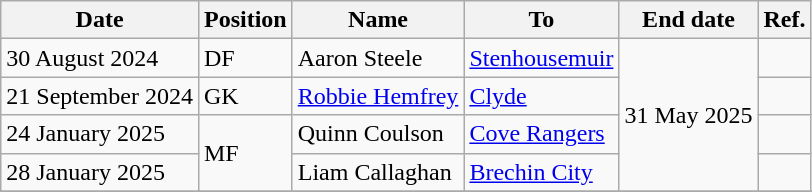<table class="wikitable">
<tr>
<th>Date</th>
<th>Position</th>
<th>Name</th>
<th>To</th>
<th>End date</th>
<th>Ref.</th>
</tr>
<tr>
<td>30 August 2024</td>
<td>DF</td>
<td>Aaron Steele</td>
<td><a href='#'>Stenhousemuir</a></td>
<td rowspan=4>31 May 2025</td>
<td></td>
</tr>
<tr>
<td>21 September 2024</td>
<td>GK</td>
<td><a href='#'>Robbie Hemfrey</a></td>
<td><a href='#'>Clyde</a></td>
<td></td>
</tr>
<tr>
<td>24 January 2025</td>
<td rowspan=2>MF</td>
<td>Quinn Coulson</td>
<td><a href='#'>Cove Rangers</a></td>
<td></td>
</tr>
<tr>
<td>28 January 2025</td>
<td>Liam Callaghan</td>
<td><a href='#'>Brechin City</a></td>
<td></td>
</tr>
<tr>
</tr>
</table>
